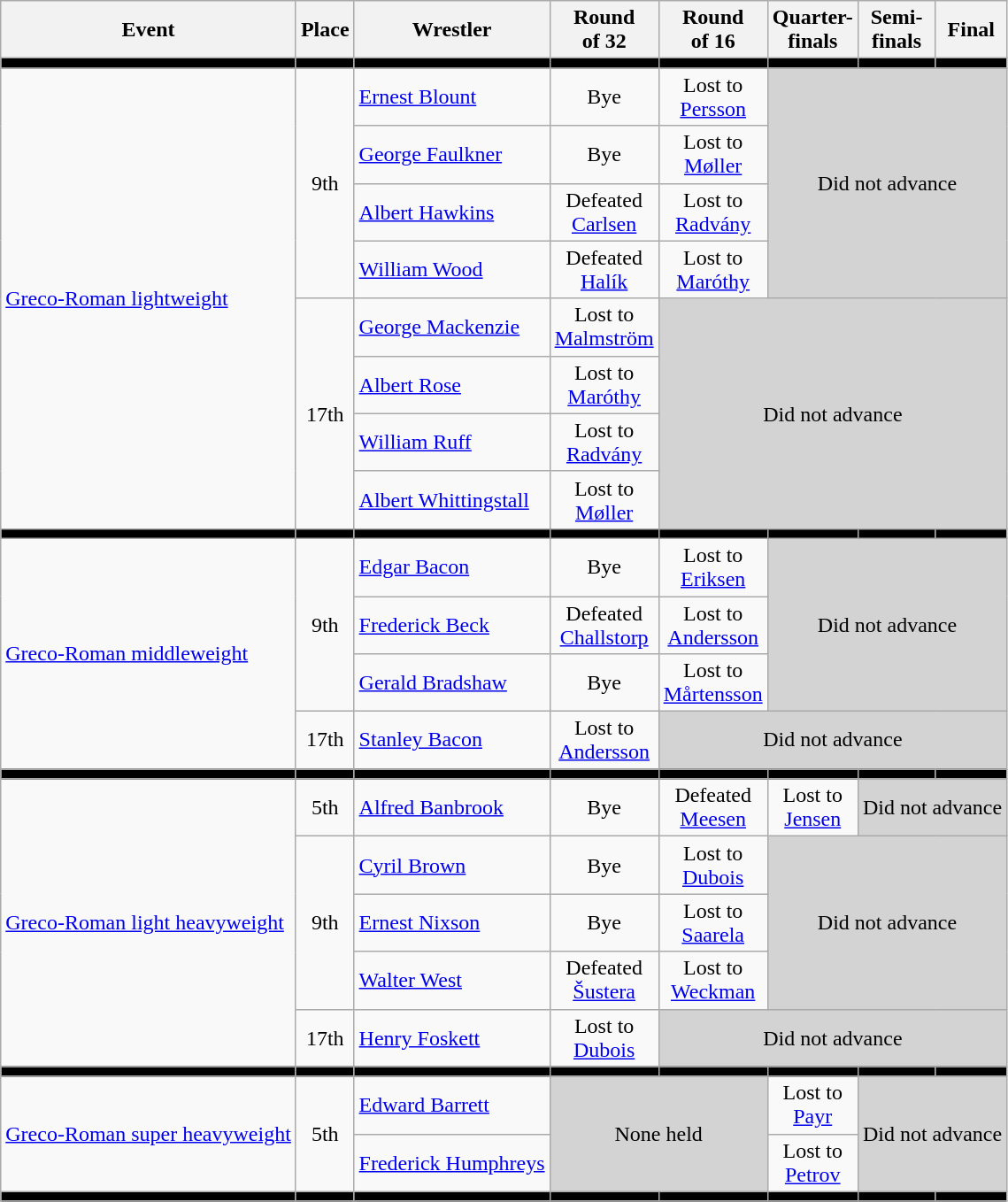<table class=wikitable>
<tr>
<th>Event</th>
<th>Place</th>
<th>Wrestler</th>
<th>Round <br> of 32</th>
<th>Round <br> of 16</th>
<th>Quarter-<br>finals</th>
<th>Semi-<br>finals</th>
<th>Final</th>
</tr>
<tr bgcolor=black>
<td></td>
<td></td>
<td></td>
<td></td>
<td></td>
<td></td>
<td></td>
<td></td>
</tr>
<tr align=center>
<td rowspan=8 align=left><a href='#'>Greco-Roman lightweight</a></td>
<td rowspan=4>9th</td>
<td align=left><a href='#'>Ernest Blount</a></td>
<td>Bye</td>
<td>Lost to <br> <a href='#'>Persson</a></td>
<td rowspan=4 colspan=3 bgcolor=lightgray>Did not advance</td>
</tr>
<tr align=center>
<td align=left><a href='#'>George Faulkner</a></td>
<td>Bye</td>
<td>Lost to <br> <a href='#'>Møller</a></td>
</tr>
<tr align=center>
<td align=left><a href='#'>Albert Hawkins</a></td>
<td>Defeated <br> <a href='#'>Carlsen</a></td>
<td>Lost to <br> <a href='#'>Radvány</a></td>
</tr>
<tr align=center>
<td align=left><a href='#'>William Wood</a></td>
<td>Defeated <br> <a href='#'>Halík</a></td>
<td>Lost to <br> <a href='#'>Maróthy</a></td>
</tr>
<tr align=center>
<td rowspan=4>17th</td>
<td align=left><a href='#'>George Mackenzie</a></td>
<td>Lost to <br> <a href='#'>Malmström</a></td>
<td rowspan=4 colspan=4 bgcolor=lightgray>Did not advance</td>
</tr>
<tr align=center>
<td align=left><a href='#'>Albert Rose</a></td>
<td>Lost to <br> <a href='#'>Maróthy</a></td>
</tr>
<tr align=center>
<td align=left><a href='#'>William Ruff</a></td>
<td>Lost to <br> <a href='#'>Radvány</a></td>
</tr>
<tr align=center>
<td align=left><a href='#'>Albert Whittingstall</a></td>
<td>Lost to <br> <a href='#'>Møller</a></td>
</tr>
<tr bgcolor=black>
<td></td>
<td></td>
<td></td>
<td></td>
<td></td>
<td></td>
<td></td>
<td></td>
</tr>
<tr align=center>
<td rowspan=4 align=left><a href='#'>Greco-Roman middleweight</a></td>
<td rowspan=3>9th</td>
<td align=left><a href='#'>Edgar Bacon</a></td>
<td>Bye</td>
<td>Lost to <br> <a href='#'>Eriksen</a></td>
<td rowspan=3 colspan=3 bgcolor=lightgray>Did not advance</td>
</tr>
<tr align=center>
<td align=left><a href='#'>Frederick Beck</a></td>
<td>Defeated <br> <a href='#'>Challstorp</a></td>
<td>Lost to <br> <a href='#'>Andersson</a></td>
</tr>
<tr align=center>
<td align=left><a href='#'>Gerald Bradshaw</a></td>
<td>Bye</td>
<td>Lost to <br> <a href='#'>Mårtensson</a></td>
</tr>
<tr align=center>
<td>17th</td>
<td align=left><a href='#'>Stanley Bacon</a></td>
<td>Lost to <br> <a href='#'>Andersson</a></td>
<td colspan=4 bgcolor=lightgray>Did not advance</td>
</tr>
<tr bgcolor=black>
<td></td>
<td></td>
<td></td>
<td></td>
<td></td>
<td></td>
<td></td>
<td></td>
</tr>
<tr align=center>
<td rowspan=5 align=left><a href='#'>Greco-Roman light heavyweight</a></td>
<td>5th</td>
<td align=left><a href='#'>Alfred Banbrook</a></td>
<td>Bye</td>
<td>Defeated <br> <a href='#'>Meesen</a></td>
<td>Lost to <br> <a href='#'>Jensen</a></td>
<td colspan=2 bgcolor=lightgray>Did not advance</td>
</tr>
<tr align=center>
<td rowspan=3>9th</td>
<td align=left><a href='#'>Cyril Brown</a></td>
<td>Bye</td>
<td>Lost to <br> <a href='#'>Dubois</a></td>
<td colspan=3 rowspan=3 bgcolor=lightgray>Did not advance</td>
</tr>
<tr align=center>
<td align=left><a href='#'>Ernest Nixson</a></td>
<td>Bye</td>
<td>Lost to <br> <a href='#'>Saarela</a></td>
</tr>
<tr align=center>
<td align=left><a href='#'>Walter West</a></td>
<td>Defeated <br> <a href='#'>Šustera</a></td>
<td>Lost to <br> <a href='#'>Weckman</a></td>
</tr>
<tr align=center>
<td>17th</td>
<td align=left><a href='#'>Henry Foskett</a></td>
<td>Lost to <br> <a href='#'>Dubois</a></td>
<td colspan=4 bgcolor=lightgray>Did not advance</td>
</tr>
<tr bgcolor=black>
<td></td>
<td></td>
<td></td>
<td></td>
<td></td>
<td></td>
<td></td>
<td></td>
</tr>
<tr align=center>
<td rowspan=2 align=left><a href='#'>Greco-Roman super heavyweight</a></td>
<td rowspan=2>5th</td>
<td align=left><a href='#'>Edward Barrett</a></td>
<td rowspan=2 colspan=2 bgcolor=lightgray>None held</td>
<td>Lost to <br> <a href='#'>Payr</a></td>
<td rowspan=2 colspan=2 bgcolor=lightgray>Did not advance</td>
</tr>
<tr align=center>
<td align=left><a href='#'>Frederick Humphreys</a></td>
<td>Lost to <br> <a href='#'>Petrov</a></td>
</tr>
<tr bgcolor=black>
<td></td>
<td></td>
<td></td>
<td></td>
<td></td>
<td></td>
<td></td>
<td></td>
</tr>
</table>
